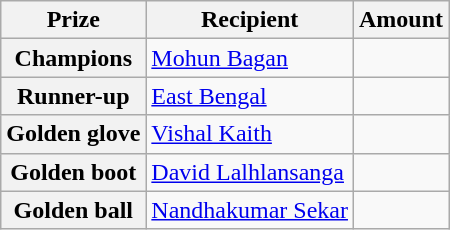<table class="wikitable">
<tr>
<th>Prize</th>
<th>Recipient</th>
<th>Amount</th>
</tr>
<tr>
<th>Champions</th>
<td><a href='#'>Mohun Bagan</a></td>
<td></td>
</tr>
<tr>
<th>Runner-up</th>
<td><a href='#'>East Bengal</a></td>
<td></td>
</tr>
<tr>
<th>Golden glove</th>
<td><a href='#'>Vishal Kaith</a></td>
<td></td>
</tr>
<tr>
<th>Golden boot</th>
<td><a href='#'>David Lalhlansanga</a></td>
<td></td>
</tr>
<tr>
<th>Golden ball</th>
<td><a href='#'>Nandhakumar Sekar</a></td>
<td></td>
</tr>
</table>
